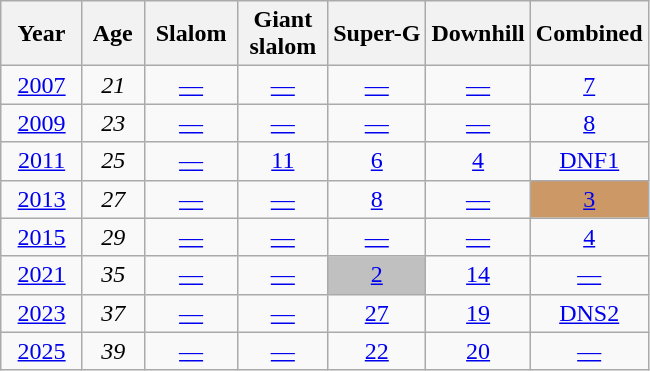<table class=wikitable style="text-align:center">
<tr>
<th>  Year  </th>
<th> Age </th>
<th> Slalom </th>
<th> Giant <br> slalom </th>
<th>Super-G</th>
<th>Downhill</th>
<th>Combined</th>
</tr>
<tr>
<td><a href='#'>2007</a></td>
<td><em>21</em></td>
<td><a href='#'>—</a></td>
<td><a href='#'>—</a></td>
<td><a href='#'>—</a></td>
<td><a href='#'>—</a></td>
<td><a href='#'>7</a></td>
</tr>
<tr>
<td><a href='#'>2009</a></td>
<td><em>23</em></td>
<td><a href='#'>—</a></td>
<td><a href='#'>—</a></td>
<td><a href='#'>—</a></td>
<td><a href='#'>—</a></td>
<td><a href='#'>8</a></td>
</tr>
<tr>
<td><a href='#'>2011</a></td>
<td><em>25</em></td>
<td><a href='#'>—</a></td>
<td><a href='#'>11</a></td>
<td><a href='#'>6</a></td>
<td><a href='#'>4</a></td>
<td><a href='#'>DNF1</a></td>
</tr>
<tr>
<td><a href='#'>2013</a></td>
<td><em>27</em></td>
<td><a href='#'>—</a></td>
<td><a href='#'>—</a></td>
<td><a href='#'>8</a></td>
<td><a href='#'>—</a></td>
<td style="background:#c96;"><a href='#'>3</a></td>
</tr>
<tr>
<td><a href='#'>2015</a></td>
<td><em>29</em></td>
<td><a href='#'>—</a></td>
<td><a href='#'>—</a></td>
<td><a href='#'>—</a></td>
<td><a href='#'>—</a></td>
<td><a href='#'>4</a></td>
</tr>
<tr>
<td><a href='#'>2021</a></td>
<td><em>35</em></td>
<td><a href='#'>—</a></td>
<td><a href='#'>—</a></td>
<td style="background:silver;"><a href='#'>2</a></td>
<td><a href='#'>14</a></td>
<td><a href='#'>—</a></td>
</tr>
<tr>
<td><a href='#'>2023</a></td>
<td><em>37</em></td>
<td><a href='#'>—</a></td>
<td><a href='#'>—</a></td>
<td><a href='#'>27</a></td>
<td><a href='#'>19</a></td>
<td><a href='#'>DNS2</a></td>
</tr>
<tr>
<td><a href='#'>2025</a></td>
<td><em>39</em></td>
<td><a href='#'>—</a></td>
<td><a href='#'>—</a></td>
<td><a href='#'>22</a></td>
<td><a href='#'>20</a></td>
<td><a href='#'>—</a></td>
</tr>
</table>
